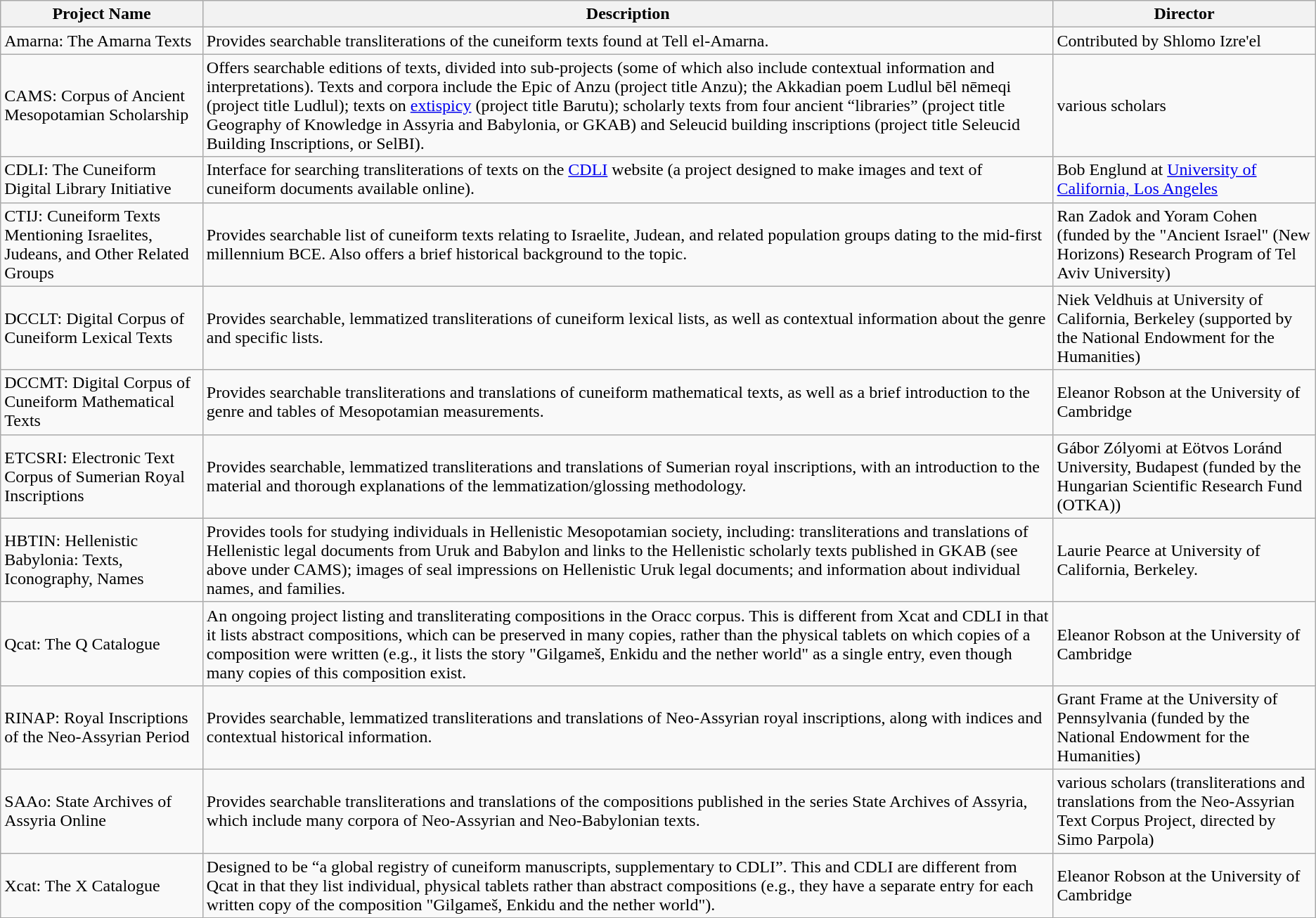<table class="wikitable">
<tr>
<th>Project Name</th>
<th>Description</th>
<th>Director</th>
</tr>
<tr>
<td>Amarna: The Amarna Texts</td>
<td>Provides searchable transliterations of the cuneiform texts found at Tell el-Amarna.</td>
<td>Contributed by Shlomo Izre'el</td>
</tr>
<tr>
<td>CAMS: Corpus of Ancient Mesopotamian Scholarship</td>
<td>Offers searchable editions of texts, divided into sub-projects (some of which also include contextual information and interpretations).  Texts and corpora include the Epic of Anzu (project title Anzu); the Akkadian poem Ludlul bēl nēmeqi (project title Ludlul); texts on <a href='#'>extispicy</a> (project title Barutu); scholarly texts from four ancient “libraries” (project title Geography of Knowledge in Assyria and Babylonia, or GKAB) and Seleucid building inscriptions (project title Seleucid Building Inscriptions, or SelBI).</td>
<td>various scholars</td>
</tr>
<tr>
<td>CDLI: The Cuneiform Digital Library Initiative</td>
<td>Interface for searching transliterations of texts on the <a href='#'>CDLI</a> website (a project designed to make images and text of cuneiform documents available online).</td>
<td>Bob Englund at <a href='#'>University of California, Los Angeles</a></td>
</tr>
<tr>
<td>CTIJ: Cuneiform Texts Mentioning Israelites, Judeans, and Other Related Groups</td>
<td>Provides searchable list of cuneiform texts relating to Israelite, Judean, and related population groups dating to the mid-first millennium BCE.  Also offers a brief historical background to the topic.</td>
<td>Ran Zadok and Yoram Cohen (funded by the "Ancient Israel" (New Horizons) Research Program of Tel Aviv University)</td>
</tr>
<tr>
<td>DCCLT: Digital Corpus of Cuneiform Lexical Texts</td>
<td>Provides searchable, lemmatized transliterations of cuneiform lexical lists, as well as contextual information about the genre and specific lists.</td>
<td>Niek Veldhuis at University of California, Berkeley (supported by the National Endowment for the Humanities)</td>
</tr>
<tr>
<td>DCCMT: Digital Corpus of Cuneiform Mathematical Texts</td>
<td>Provides searchable transliterations and translations of cuneiform mathematical texts, as well as a brief introduction to the genre and tables of Mesopotamian measurements.</td>
<td>Eleanor Robson at the University of Cambridge</td>
</tr>
<tr>
<td>ETCSRI: Electronic Text Corpus of Sumerian Royal Inscriptions</td>
<td>Provides searchable, lemmatized transliterations and translations of Sumerian royal inscriptions, with an introduction to the material and thorough explanations of the lemmatization/glossing methodology.</td>
<td>Gábor Zólyomi at Eötvos Loránd University, Budapest (funded by the Hungarian Scientific Research Fund (OTKA))</td>
</tr>
<tr>
<td>HBTIN: Hellenistic Babylonia: Texts, Iconography, Names</td>
<td>Provides tools for studying individuals in Hellenistic Mesopotamian society, including: transliterations and translations of Hellenistic legal documents from Uruk and Babylon and links to the Hellenistic scholarly texts published in GKAB (see above under CAMS); images of  seal impressions on Hellenistic Uruk legal documents; and information about individual names, and families.</td>
<td>Laurie Pearce at University of California, Berkeley.</td>
</tr>
<tr>
<td>Qcat: The Q Catalogue</td>
<td>An ongoing project listing and transliterating compositions in the Oracc corpus.  This is different from Xcat and CDLI in that it lists abstract compositions, which can be preserved in many copies, rather than the physical tablets on which copies of a composition were written (e.g., it lists the story "Gilgameš, Enkidu and the nether world" as a single entry, even though many copies of this composition exist.</td>
<td>Eleanor Robson at the University of Cambridge</td>
</tr>
<tr>
<td>RINAP: Royal Inscriptions of the Neo-Assyrian Period</td>
<td>Provides searchable, lemmatized transliterations and translations of Neo-Assyrian royal inscriptions, along with indices and contextual historical information.</td>
<td>Grant Frame at the University of Pennsylvania (funded by the National Endowment for the Humanities)</td>
</tr>
<tr>
<td>SAAo: State Archives of Assyria Online</td>
<td>Provides searchable transliterations and translations of the compositions published in the series State Archives of Assyria, which include many corpora of Neo-Assyrian and Neo-Babylonian texts.</td>
<td>various scholars (transliterations and translations from the Neo-Assyrian Text Corpus Project, directed by Simo Parpola)</td>
</tr>
<tr>
<td>Xcat: The X Catalogue</td>
<td>Designed to be “a global registry of cuneiform manuscripts, supplementary to CDLI”.  This and CDLI are different from Qcat in that they list individual, physical tablets rather than abstract compositions (e.g., they have a separate entry for each written copy of the composition "Gilgameš, Enkidu and the nether world").</td>
<td>Eleanor Robson at the University of Cambridge</td>
</tr>
</table>
